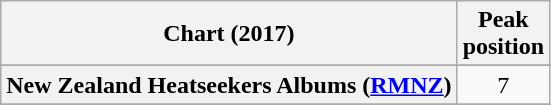<table class="wikitable sortable plainrowheaders" style="text-align:center">
<tr>
<th scope="col">Chart (2017)</th>
<th scope="col">Peak<br> position</th>
</tr>
<tr>
</tr>
<tr>
</tr>
<tr>
</tr>
<tr>
</tr>
<tr>
</tr>
<tr>
<th scope="row">New Zealand Heatseekers Albums (<a href='#'>RMNZ</a>)</th>
<td>7</td>
</tr>
<tr>
</tr>
<tr>
</tr>
<tr>
</tr>
<tr>
</tr>
<tr>
</tr>
</table>
